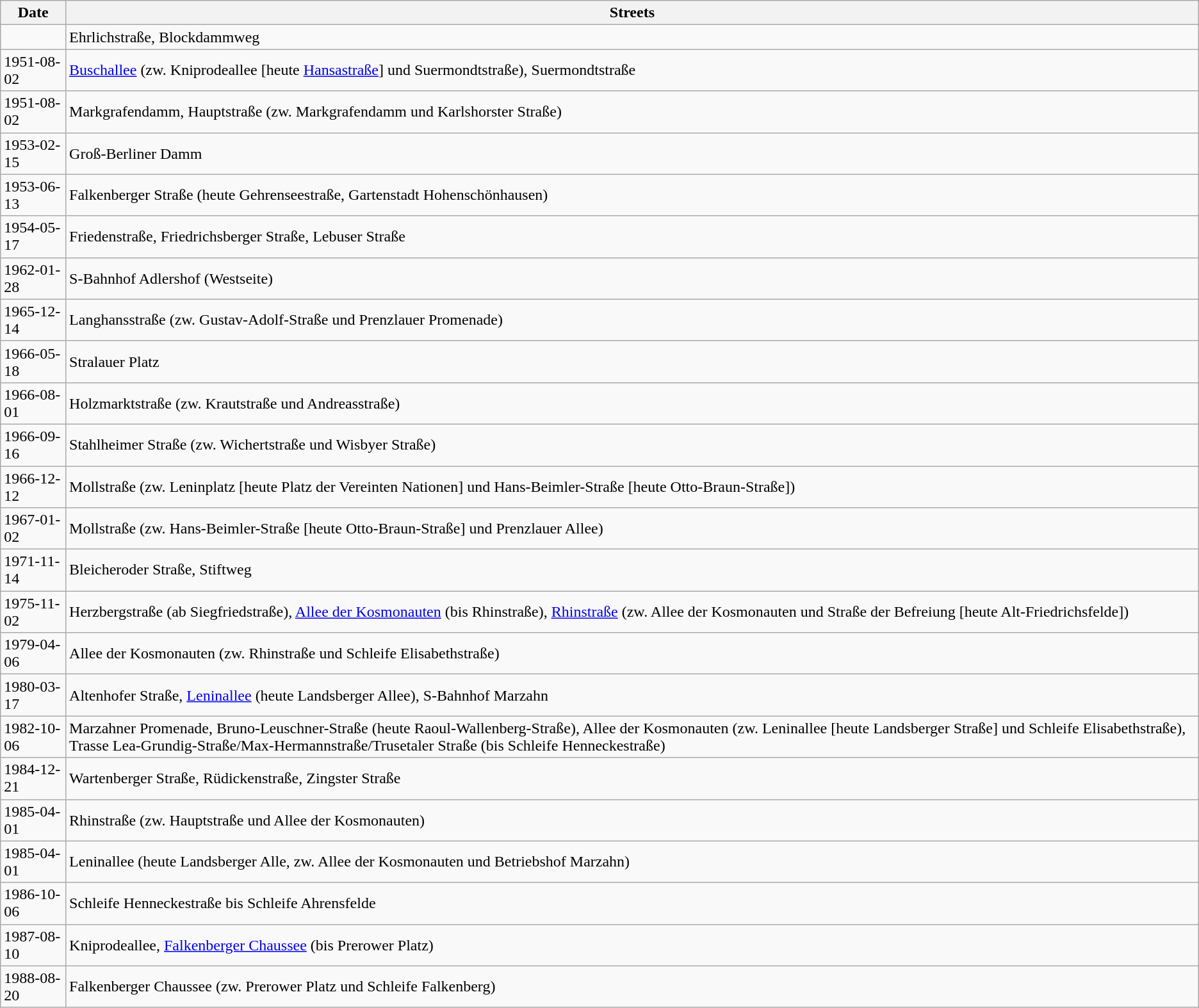<table class="wikitable">
<tr class="hintergrundfarbe5">
<th>Date</th>
<th>Streets</th>
</tr>
<tr>
<td></td>
<td>Ehrlichstraße, Blockdammweg</td>
</tr>
<tr>
<td>1951-08-02</td>
<td><a href='#'>Buschallee</a> (zw. Kniprodeallee [heute <a href='#'>Hansastraße</a>] und Suermondtstraße), Suermondtstraße</td>
</tr>
<tr>
<td>1951-08-02</td>
<td>Markgrafendamm, Hauptstraße (zw. Markgrafendamm und Karlshorster Straße)</td>
</tr>
<tr>
<td>1953-02-15</td>
<td>Groß-Berliner Damm</td>
</tr>
<tr>
<td>1953-06-13</td>
<td>Falkenberger Straße (heute Gehrenseestraße, Gartenstadt Hohenschönhausen)</td>
</tr>
<tr>
<td>1954-05-17</td>
<td>Friedenstraße, Friedrichsberger Straße, Lebuser Straße</td>
</tr>
<tr>
<td>1962-01-28</td>
<td>S-Bahnhof Adlershof (Westseite)</td>
</tr>
<tr>
<td>1965-12-14</td>
<td>Langhansstraße (zw. Gustav-Adolf-Straße und Prenzlauer Promenade)</td>
</tr>
<tr>
<td>1966-05-18</td>
<td>Stralauer Platz</td>
</tr>
<tr>
<td>1966-08-01</td>
<td>Holzmarktstraße (zw. Krautstraße und Andreasstraße)</td>
</tr>
<tr>
<td>1966-09-16</td>
<td>Stahlheimer Straße (zw. Wichertstraße und Wisbyer Straße)</td>
</tr>
<tr>
<td>1966-12-12</td>
<td>Mollstraße (zw. Leninplatz [heute Platz der Vereinten Nationen] und Hans-Beimler-Straße [heute Otto-Braun-Straße])</td>
</tr>
<tr>
<td>1967-01-02</td>
<td>Mollstraße (zw. Hans-Beimler-Straße [heute Otto-Braun-Straße] und Prenzlauer Allee)</td>
</tr>
<tr>
<td>1971-11-14</td>
<td>Bleicheroder Straße, Stiftweg</td>
</tr>
<tr>
<td>1975-11-02</td>
<td>Herzbergstraße (ab Siegfriedstraße), <a href='#'>Allee der Kosmonauten</a> (bis Rhinstraße), <a href='#'>Rhinstraße</a> (zw. Allee der Kosmonauten und Straße der Befreiung [heute Alt-Friedrichsfelde])</td>
</tr>
<tr>
<td>1979-04-06</td>
<td>Allee der Kosmonauten (zw. Rhinstraße und Schleife Elisabethstraße)</td>
</tr>
<tr>
<td>1980-03-17</td>
<td>Altenhofer Straße, <a href='#'>Leninallee</a> (heute Landsberger Allee), S-Bahnhof Marzahn</td>
</tr>
<tr>
<td>1982-10-06</td>
<td>Marzahner Promenade, Bruno-Leuschner-Straße (heute Raoul-Wallenberg-Straße), Allee der Kosmonauten (zw. Leninallee [heute Landsberger Straße] und Schleife Elisabethstraße), Trasse Lea-Grundig-Straße/Max-Hermannstraße/Trusetaler Straße (bis Schleife Henneckestraße)</td>
</tr>
<tr>
<td>1984-12-21</td>
<td>Wartenberger Straße, Rüdickenstraße, Zingster Straße</td>
</tr>
<tr>
<td>1985-04-01</td>
<td>Rhinstraße (zw. Hauptstraße und Allee der Kosmonauten)</td>
</tr>
<tr>
<td>1985-04-01</td>
<td>Leninallee (heute Landsberger Alle, zw. Allee der Kosmonauten und Betriebshof Marzahn)</td>
</tr>
<tr>
<td>1986-10-06</td>
<td>Schleife Henneckestraße bis Schleife Ahrensfelde</td>
</tr>
<tr>
<td>1987-08-10</td>
<td>Kniprodeallee, <a href='#'>Falkenberger Chaussee</a> (bis Prerower Platz)</td>
</tr>
<tr>
<td>1988-08-20</td>
<td>Falkenberger Chaussee (zw. Prerower Platz und Schleife Falkenberg)</td>
</tr>
</table>
